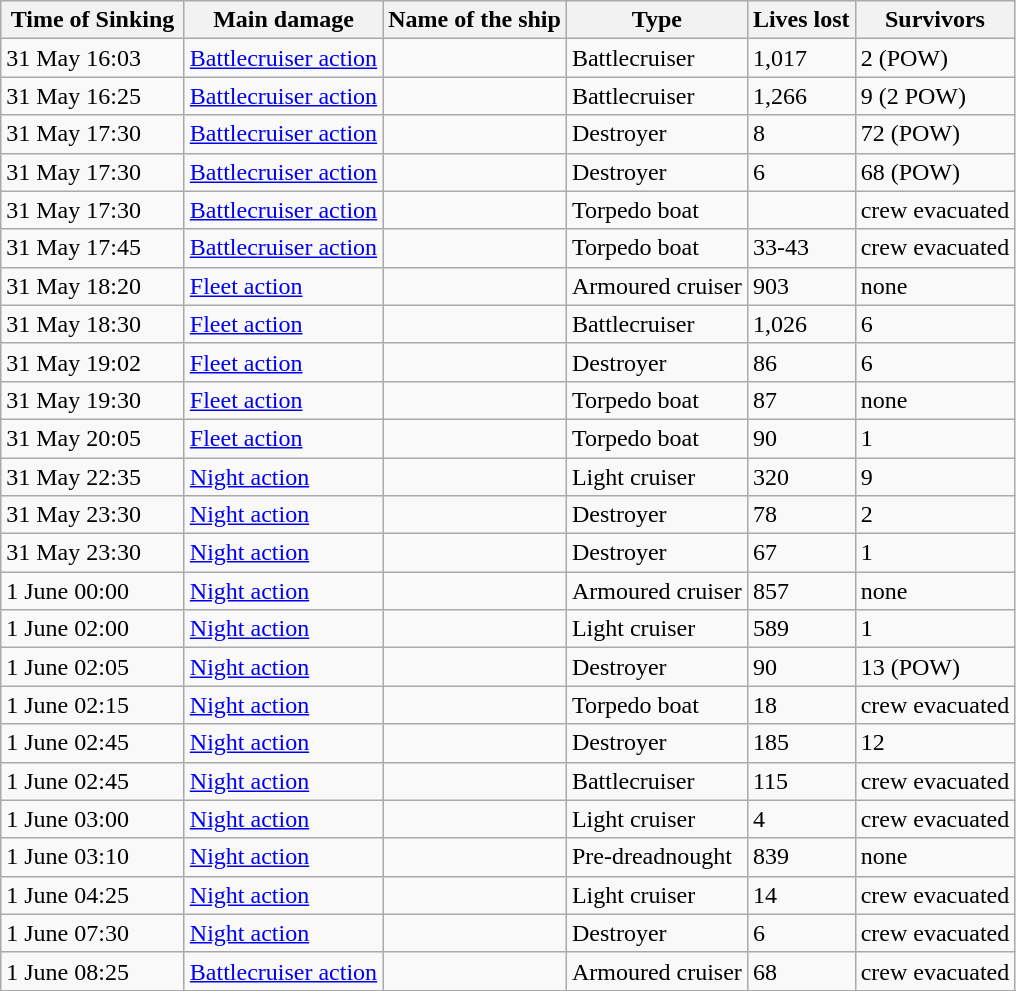<table class="wikitable sortable">
<tr>
<th width=115px>Time of Sinking</th>
<th>Main damage</th>
<th>Name of the ship</th>
<th>Type</th>
<th data-sort-type="number">Lives lost</th>
<th data-sort-type="number">Survivors</th>
</tr>
<tr>
<td>31 May 16:03</td>
<td><a href='#'>Battlecruiser action</a></td>
<td> </td>
<td>Battlecruiser</td>
<td>1,017</td>
<td>2 (POW)</td>
</tr>
<tr>
<td>31 May 16:25</td>
<td><a href='#'>Battlecruiser action</a></td>
<td> </td>
<td>Battlecruiser</td>
<td>1,266</td>
<td>9 (2 POW)</td>
</tr>
<tr>
<td>31 May 17:30</td>
<td><a href='#'>Battlecruiser action</a></td>
<td> </td>
<td>Destroyer</td>
<td>8</td>
<td>72 (POW)</td>
</tr>
<tr>
<td>31 May 17:30</td>
<td><a href='#'>Battlecruiser action</a></td>
<td> </td>
<td>Destroyer</td>
<td>6</td>
<td>68 (POW)</td>
</tr>
<tr>
<td>31 May 17:30</td>
<td><a href='#'>Battlecruiser action</a></td>
<td> </td>
<td>Torpedo boat</td>
<td></td>
<td>crew evacuated</td>
</tr>
<tr>
<td>31 May 17:45</td>
<td><a href='#'>Battlecruiser action</a></td>
<td> </td>
<td>Torpedo boat</td>
<td>33-43</td>
<td>crew evacuated</td>
</tr>
<tr>
<td>31 May 18:20</td>
<td><a href='#'>Fleet action</a></td>
<td> </td>
<td>Armoured cruiser</td>
<td>903</td>
<td>none</td>
</tr>
<tr>
<td>31 May 18:30</td>
<td><a href='#'>Fleet action</a></td>
<td> </td>
<td>Battlecruiser</td>
<td>1,026</td>
<td>6</td>
</tr>
<tr>
<td>31 May 19:02</td>
<td><a href='#'>Fleet action</a></td>
<td> </td>
<td>Destroyer</td>
<td>86</td>
<td>6</td>
</tr>
<tr>
<td>31 May 19:30</td>
<td><a href='#'>Fleet action</a></td>
<td> </td>
<td>Torpedo boat</td>
<td>87</td>
<td>none</td>
</tr>
<tr>
<td>31 May 20:05</td>
<td><a href='#'>Fleet action</a></td>
<td> </td>
<td>Torpedo boat</td>
<td>90</td>
<td>1</td>
</tr>
<tr>
<td>31 May 22:35</td>
<td><a href='#'>Night action</a></td>
<td> </td>
<td>Light cruiser</td>
<td>320</td>
<td>9</td>
</tr>
<tr>
<td>31 May 23:30</td>
<td><a href='#'>Night action</a></td>
<td> </td>
<td>Destroyer</td>
<td>78</td>
<td>2</td>
</tr>
<tr>
<td>31 May 23:30</td>
<td><a href='#'>Night action</a></td>
<td> </td>
<td>Destroyer</td>
<td>67</td>
<td>1</td>
</tr>
<tr>
<td>1 June 00:00</td>
<td><a href='#'>Night action</a></td>
<td> </td>
<td>Armoured cruiser</td>
<td>857</td>
<td>none</td>
</tr>
<tr>
<td>1 June 02:00</td>
<td><a href='#'>Night action</a></td>
<td> </td>
<td>Light cruiser</td>
<td>589</td>
<td>1</td>
</tr>
<tr>
<td>1 June 02:05</td>
<td><a href='#'>Night action</a></td>
<td> </td>
<td>Destroyer</td>
<td>90</td>
<td>13 (POW)</td>
</tr>
<tr>
<td>1 June 02:15</td>
<td><a href='#'>Night action</a></td>
<td> </td>
<td>Torpedo boat</td>
<td>18</td>
<td>crew evacuated</td>
</tr>
<tr>
<td>1 June 02:45</td>
<td><a href='#'>Night action</a></td>
<td> </td>
<td>Destroyer</td>
<td>185</td>
<td>12</td>
</tr>
<tr>
<td>1 June 02:45</td>
<td><a href='#'>Night action</a></td>
<td> </td>
<td>Battlecruiser</td>
<td>115</td>
<td>crew evacuated</td>
</tr>
<tr>
<td>1 June 03:00</td>
<td><a href='#'>Night action</a></td>
<td> </td>
<td>Light cruiser</td>
<td>4</td>
<td>crew evacuated</td>
</tr>
<tr>
<td>1 June 03:10</td>
<td><a href='#'>Night action</a></td>
<td> </td>
<td>Pre-dreadnought</td>
<td>839</td>
<td>none</td>
</tr>
<tr>
<td>1 June 04:25</td>
<td><a href='#'>Night action</a></td>
<td> </td>
<td>Light cruiser</td>
<td>14</td>
<td>crew evacuated</td>
</tr>
<tr>
<td>1 June 07:30</td>
<td><a href='#'>Night action</a></td>
<td> </td>
<td>Destroyer</td>
<td>6</td>
<td>crew evacuated</td>
</tr>
<tr>
<td>1 June 08:25</td>
<td><a href='#'>Battlecruiser action</a></td>
<td> </td>
<td>Armoured cruiser</td>
<td>68</td>
<td>crew evacuated</td>
</tr>
<tr>
</tr>
</table>
